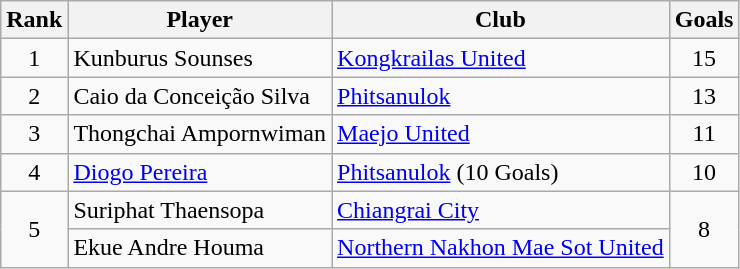<table class="wikitable" style="text-align:center">
<tr>
<th>Rank</th>
<th>Player</th>
<th>Club</th>
<th>Goals</th>
</tr>
<tr>
<td>1</td>
<td align="left"> Kunburus Sounses</td>
<td align="left"><a href='#'>Kongkrailas United</a></td>
<td>15</td>
</tr>
<tr>
<td>2</td>
<td align="left"> Caio da Conceição Silva</td>
<td align="left"><a href='#'>Phitsanulok</a></td>
<td>13</td>
</tr>
<tr>
<td>3</td>
<td align="left"> Thongchai Ampornwiman</td>
<td align="left"><a href='#'>Maejo United</a></td>
<td>11</td>
</tr>
<tr>
<td>4</td>
<td align="left"> <a href='#'>Diogo Pereira</a></td>
<td align="left"><a href='#'>Phitsanulok</a> (10 Goals)</td>
<td>10</td>
</tr>
<tr>
<td rowspan="2">5</td>
<td align="left"> Suriphat Thaensopa</td>
<td align="left"><a href='#'>Chiangrai City</a></td>
<td rowspan="2">8</td>
</tr>
<tr>
<td align="left"> Ekue Andre Houma</td>
<td align="left"><a href='#'>Northern Nakhon Mae Sot United</a></td>
</tr>
</table>
